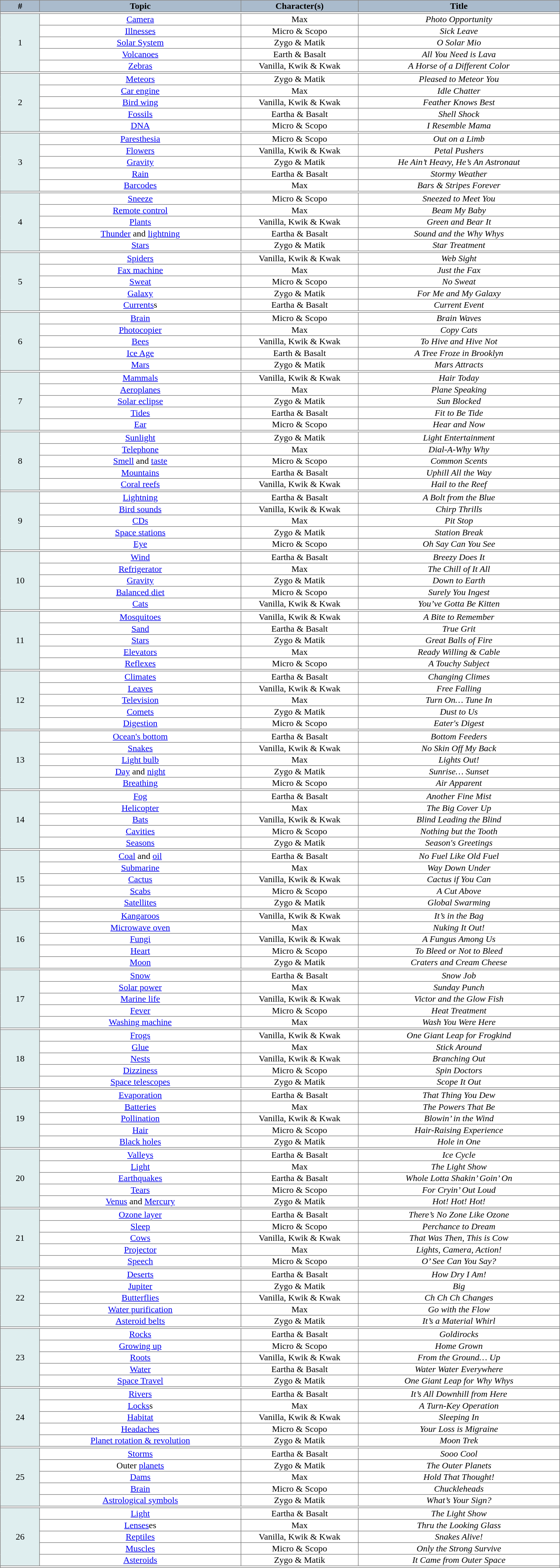<table style="text-align: center; width: 80%; margin: 0 auto; border-collapse: collapse;" border="1" cellpadding="1" cellspacing="1">
<tr style="background: #ABC;">
<th width="7%">#</th>
<th width="36%">Topic</th>
<th width="21%">Character(s)</th>
<th width="36%">Title</th>
</tr>
<tr>
<td colspan=4></td>
</tr>
<tr>
<td rowspan=5 bgcolor="#DFEEEF">1</td>
<td><a href='#'>Camera</a></td>
<td>Max</td>
<td><em>Photo Opportunity</em></td>
</tr>
<tr>
<td><a href='#'>Illnesses</a></td>
<td>Micro & Scopo</td>
<td><em>Sick Leave</em></td>
</tr>
<tr>
<td><a href='#'>Solar System</a></td>
<td>Zygo & Matik</td>
<td><em>O Solar Mio</em></td>
</tr>
<tr>
<td><a href='#'>Volcanoes</a></td>
<td>Earth & Basalt</td>
<td><em>All You Need is Lava</em></td>
</tr>
<tr>
<td><a href='#'>Zebras</a></td>
<td>Vanilla, Kwik & Kwak</td>
<td><em>A Horse of a Different Color</em></td>
</tr>
<tr>
<td colspan=4></td>
</tr>
<tr>
<td rowspan=5 bgcolor="#DFEEEF">2</td>
<td><a href='#'>Meteors</a></td>
<td>Zygo & Matik</td>
<td><em>Pleased to Meteor You</em></td>
</tr>
<tr>
<td><a href='#'>Car engine</a></td>
<td>Max</td>
<td><em>Idle Chatter</em></td>
</tr>
<tr>
<td><a href='#'>Bird wing</a></td>
<td>Vanilla, Kwik & Kwak</td>
<td><em>Feather Knows Best</em></td>
</tr>
<tr>
<td><a href='#'>Fossils</a></td>
<td>Eartha & Basalt</td>
<td><em>Shell Shock</em></td>
</tr>
<tr>
<td><a href='#'>DNA</a></td>
<td>Micro & Scopo</td>
<td><em>I Resemble Mama</em></td>
</tr>
<tr>
<td colspan=4></td>
</tr>
<tr>
<td rowspan=5 bgcolor="#DFEEEF">3</td>
<td><a href='#'>Paresthesia</a></td>
<td>Micro & Scopo</td>
<td><em>Out on a Limb</em></td>
</tr>
<tr>
<td><a href='#'>Flowers</a></td>
<td>Vanilla, Kwik & Kwak</td>
<td><em>Petal Pushers</em></td>
</tr>
<tr>
<td><a href='#'>Gravity</a></td>
<td>Zygo & Matik</td>
<td><em>He Ain’t Heavy, He’s An Astronaut</em></td>
</tr>
<tr>
<td><a href='#'>Rain</a></td>
<td>Eartha & Basalt</td>
<td><em>Stormy Weather</em></td>
</tr>
<tr>
<td><a href='#'>Barcodes</a></td>
<td>Max</td>
<td><em>Bars & Stripes Forever</em></td>
</tr>
<tr>
<td colspan=4></td>
</tr>
<tr>
<td rowspan=5 bgcolor="#DFEEEF">4</td>
<td><a href='#'>Sneeze</a></td>
<td>Micro & Scopo</td>
<td><em>Sneezed to Meet You</em></td>
</tr>
<tr>
<td><a href='#'>Remote control</a></td>
<td>Max</td>
<td><em>Beam My Baby</em></td>
</tr>
<tr>
<td><a href='#'>Plants</a></td>
<td>Vanilla, Kwik & Kwak</td>
<td><em>Green and Bear It</em></td>
</tr>
<tr>
<td><a href='#'>Thunder</a> and <a href='#'>lightning</a></td>
<td>Eartha & Basalt</td>
<td><em>Sound and the Why Whys</em></td>
</tr>
<tr>
<td><a href='#'>Stars</a></td>
<td>Zygo & Matik</td>
<td><em>Star Treatment</em></td>
</tr>
<tr>
<td colspan=4></td>
</tr>
<tr>
<td rowspan=5 bgcolor="#DFEEEF">5</td>
<td><a href='#'>Spiders</a></td>
<td>Vanilla, Kwik & Kwak</td>
<td><em>Web Sight</em></td>
</tr>
<tr>
<td><a href='#'>Fax machine</a></td>
<td>Max</td>
<td><em>Just the Fax</em></td>
</tr>
<tr>
<td><a href='#'>Sweat</a></td>
<td>Micro & Scopo</td>
<td><em>No Sweat</em></td>
</tr>
<tr>
<td><a href='#'>Galaxy</a></td>
<td>Zygo & Matik</td>
<td><em>For Me and My Galaxy</em></td>
</tr>
<tr>
<td><a href='#'>Currents</a>s</td>
<td>Eartha & Basalt</td>
<td><em>Current Event</em></td>
</tr>
<tr>
<td colspan=4></td>
</tr>
<tr>
<td rowspan=5 bgcolor="#DFEEEF">6</td>
<td><a href='#'>Brain</a></td>
<td>Micro & Scopo</td>
<td><em>Brain Waves</em></td>
</tr>
<tr>
<td><a href='#'>Photocopier</a></td>
<td>Max</td>
<td><em>Copy Cats</em></td>
</tr>
<tr>
<td><a href='#'>Bees</a></td>
<td>Vanilla, Kwik & Kwak</td>
<td><em>To Hive and Hive Not</em></td>
</tr>
<tr>
<td><a href='#'>Ice Age</a></td>
<td>Earth & Basalt</td>
<td><em>A Tree Froze in Brooklyn</em></td>
</tr>
<tr>
<td><a href='#'>Mars</a></td>
<td>Zygo & Matik</td>
<td><em>Mars Attracts</em></td>
</tr>
<tr>
<td colspan=4></td>
</tr>
<tr>
<td rowspan=5 bgcolor="#DFEEEF">7</td>
<td><a href='#'>Mammals</a></td>
<td>Vanilla, Kwik & Kwak</td>
<td><em>Hair Today</em></td>
</tr>
<tr>
<td><a href='#'>Aeroplanes</a></td>
<td>Max</td>
<td><em>Plane Speaking</em></td>
</tr>
<tr>
<td><a href='#'>Solar eclipse</a></td>
<td>Zygo & Matik</td>
<td><em>Sun Blocked</em></td>
</tr>
<tr>
<td><a href='#'>Tides</a></td>
<td>Eartha & Basalt</td>
<td><em>Fit to Be Tide</em></td>
</tr>
<tr>
<td><a href='#'>Ear</a></td>
<td>Micro & Scopo</td>
<td><em>Hear and Now</em></td>
</tr>
<tr>
<td colspan=4></td>
</tr>
<tr>
<td rowspan=5 bgcolor="#DFEEEF">8</td>
<td><a href='#'>Sunlight</a></td>
<td>Zygo & Matik</td>
<td><em>Light Entertainment</em></td>
</tr>
<tr>
<td><a href='#'>Telephone</a></td>
<td>Max</td>
<td><em>Dial-A-Why Why</em></td>
</tr>
<tr>
<td><a href='#'>Smell</a> and <a href='#'>taste</a></td>
<td>Micro & Scopo</td>
<td><em>Common Scents</em></td>
</tr>
<tr>
<td><a href='#'>Mountains</a></td>
<td>Eartha & Basalt</td>
<td><em>Uphill All the Way</em></td>
</tr>
<tr>
<td><a href='#'>Coral reefs</a></td>
<td>Vanilla, Kwik & Kwak</td>
<td><em>Hail to the Reef</em></td>
</tr>
<tr>
<td colspan=4></td>
</tr>
<tr>
<td rowspan=5 bgcolor="#DFEEEF">9</td>
<td><a href='#'>Lightning</a></td>
<td>Eartha & Basalt</td>
<td><em>A Bolt from the Blue</em></td>
</tr>
<tr>
<td><a href='#'>Bird sounds</a></td>
<td>Vanilla, Kwik & Kwak</td>
<td><em>Chirp Thrills</em></td>
</tr>
<tr>
<td><a href='#'>CDs</a></td>
<td>Max</td>
<td><em>Pit Stop</em></td>
</tr>
<tr>
<td><a href='#'>Space stations</a></td>
<td>Zygo & Matik</td>
<td><em>Station Break</em></td>
</tr>
<tr>
<td><a href='#'>Eye</a></td>
<td>Micro & Scopo</td>
<td><em>Oh Say Can You See</em></td>
</tr>
<tr>
<td colspan=4></td>
</tr>
<tr>
<td rowspan=5 bgcolor="#DFEEEF">10</td>
<td><a href='#'>Wind</a></td>
<td>Eartha & Basalt</td>
<td><em>Breezy Does It</em></td>
</tr>
<tr>
<td><a href='#'>Refrigerator</a></td>
<td>Max</td>
<td><em>The Chill of It All</em></td>
</tr>
<tr>
<td><a href='#'>Gravity</a></td>
<td>Zygo & Matik</td>
<td><em>Down to Earth</em></td>
</tr>
<tr>
<td><a href='#'>Balanced diet</a></td>
<td>Micro & Scopo</td>
<td><em>Surely You Ingest</em></td>
</tr>
<tr>
<td><a href='#'>Cats</a></td>
<td>Vanilla, Kwik & Kwak</td>
<td><em>You’ve Gotta Be Kitten</em></td>
</tr>
<tr>
<td colspan=4></td>
</tr>
<tr>
<td rowspan=5 bgcolor="#DFEEEF">11</td>
<td><a href='#'>Mosquitoes</a></td>
<td>Vanilla, Kwik & Kwak</td>
<td><em>A Bite to Remember</em></td>
</tr>
<tr>
<td><a href='#'>Sand</a></td>
<td>Eartha & Basalt</td>
<td><em>True Grit</em></td>
</tr>
<tr>
<td><a href='#'>Stars</a></td>
<td>Zygo & Matik</td>
<td><em>Great Balls of Fire</em></td>
</tr>
<tr>
<td><a href='#'>Elevators</a></td>
<td>Max</td>
<td><em>Ready Willing & Cable</em></td>
</tr>
<tr>
<td><a href='#'>Reflexes</a></td>
<td>Micro & Scopo</td>
<td><em>A Touchy Subject</em></td>
</tr>
<tr>
<td colspan=4></td>
</tr>
<tr>
<td rowspan=5 bgcolor="#DFEEEF">12</td>
<td><a href='#'>Climates</a></td>
<td>Eartha & Basalt</td>
<td><em>Changing Climes</em></td>
</tr>
<tr>
<td><a href='#'>Leaves</a></td>
<td>Vanilla, Kwik & Kwak</td>
<td><em>Free Falling</em></td>
</tr>
<tr>
<td><a href='#'>Television</a></td>
<td>Max</td>
<td><em>Turn On… Tune In</em></td>
</tr>
<tr>
<td><a href='#'>Comets</a></td>
<td>Zygo & Matik</td>
<td><em>Dust to Us</em></td>
</tr>
<tr>
<td><a href='#'>Digestion</a></td>
<td>Micro & Scopo</td>
<td><em>Eater's Digest</em></td>
</tr>
<tr>
<td colspan=4></td>
</tr>
<tr>
<td rowspan=5 bgcolor="#DFEEEF">13</td>
<td><a href='#'>Ocean's bottom</a></td>
<td>Eartha & Basalt</td>
<td><em>Bottom Feeders</em></td>
</tr>
<tr>
<td><a href='#'>Snakes</a></td>
<td>Vanilla, Kwik & Kwak</td>
<td><em>No Skin Off My Back</em></td>
</tr>
<tr>
<td><a href='#'>Light bulb</a></td>
<td>Max</td>
<td><em>Lights Out!</em></td>
</tr>
<tr>
<td><a href='#'>Day</a> and <a href='#'>night</a></td>
<td>Zygo & Matik</td>
<td><em>Sunrise… Sunset</em></td>
</tr>
<tr>
<td><a href='#'>Breathing</a></td>
<td>Micro & Scopo</td>
<td><em>Air Apparent</em></td>
</tr>
<tr>
<td colspan=4></td>
</tr>
<tr>
<td rowspan=5 bgcolor="#DFEEEF">14</td>
<td><a href='#'>Fog</a></td>
<td>Eartha & Basalt</td>
<td><em>Another Fine Mist</em></td>
</tr>
<tr>
<td><a href='#'>Helicopter</a></td>
<td>Max</td>
<td><em>The Big Cover Up</em></td>
</tr>
<tr>
<td><a href='#'>Bats</a></td>
<td>Vanilla, Kwik & Kwak</td>
<td><em>Blind Leading the Blind</em></td>
</tr>
<tr>
<td><a href='#'>Cavities</a></td>
<td>Micro & Scopo</td>
<td><em>Nothing but the Tooth</em></td>
</tr>
<tr>
<td><a href='#'>Seasons</a></td>
<td>Zygo & Matik</td>
<td><em>Season's Greetings</em></td>
</tr>
<tr>
<td colspan=4></td>
</tr>
<tr>
<td rowspan=5 bgcolor="#DFEEEF">15</td>
<td><a href='#'>Coal</a> and <a href='#'>oil</a></td>
<td>Eartha & Basalt</td>
<td><em>No Fuel Like Old Fuel</em></td>
</tr>
<tr>
<td><a href='#'>Submarine</a></td>
<td>Max</td>
<td><em>Way Down Under</em></td>
</tr>
<tr>
<td><a href='#'>Cactus</a></td>
<td>Vanilla, Kwik & Kwak</td>
<td><em>Cactus if You Can</em></td>
</tr>
<tr>
<td><a href='#'>Scabs</a></td>
<td>Micro & Scopo</td>
<td><em>A Cut Above</em></td>
</tr>
<tr>
<td><a href='#'>Satellites</a></td>
<td>Zygo & Matik</td>
<td><em>Global Swarming</em></td>
</tr>
<tr>
<td colspan=4></td>
</tr>
<tr>
<td rowspan=5 bgcolor="#DFEEEF">16</td>
<td><a href='#'>Kangaroos</a></td>
<td>Vanilla, Kwik & Kwak</td>
<td><em>It’s in the Bag</em></td>
</tr>
<tr>
<td><a href='#'>Microwave oven</a></td>
<td>Max</td>
<td><em>Nuking It Out!</em></td>
</tr>
<tr>
<td><a href='#'>Fungi</a></td>
<td>Vanilla, Kwik & Kwak</td>
<td><em>A Fungus Among Us</em></td>
</tr>
<tr>
<td><a href='#'>Heart</a></td>
<td>Micro & Scopo</td>
<td><em>To Bleed or Not to Bleed</em></td>
</tr>
<tr>
<td><a href='#'>Moon</a></td>
<td>Zygo & Matik</td>
<td><em>Craters and Cream Cheese</em></td>
</tr>
<tr>
<td colspan=4></td>
</tr>
<tr>
<td rowspan=5 bgcolor="#DFEEEF">17</td>
<td><a href='#'>Snow</a></td>
<td>Eartha & Basalt</td>
<td><em>Snow Job</em></td>
</tr>
<tr>
<td><a href='#'>Solar power</a></td>
<td>Max</td>
<td><em>Sunday Punch</em></td>
</tr>
<tr>
<td><a href='#'>Marine life</a></td>
<td>Vanilla, Kwik & Kwak</td>
<td><em>Victor and the Glow Fish</em></td>
</tr>
<tr>
<td><a href='#'>Fever</a></td>
<td>Micro & Scopo</td>
<td><em>Heat Treatment</em></td>
</tr>
<tr>
<td><a href='#'>Washing machine</a></td>
<td>Max</td>
<td><em>Wash You Were Here</em></td>
</tr>
<tr>
<td colspan=4></td>
</tr>
<tr>
<td rowspan=5 bgcolor="#DFEEEF">18</td>
<td><a href='#'>Frogs</a></td>
<td>Vanilla, Kwik & Kwak</td>
<td><em>One Giant Leap for Frogkind</em></td>
</tr>
<tr>
<td><a href='#'>Glue</a></td>
<td>Max</td>
<td><em>Stick Around</em></td>
</tr>
<tr>
<td><a href='#'>Nests</a></td>
<td>Vanilla, Kwik & Kwak</td>
<td><em>Branching Out</em></td>
</tr>
<tr>
<td><a href='#'>Dizziness</a></td>
<td>Micro & Scopo</td>
<td><em>Spin Doctors</em></td>
</tr>
<tr>
<td><a href='#'>Space telescopes</a></td>
<td>Zygo & Matik</td>
<td><em>Scope It Out</em></td>
</tr>
<tr>
<td colspan=4></td>
</tr>
<tr>
<td rowspan=5 bgcolor="#DFEEEF">19</td>
<td><a href='#'>Evaporation</a></td>
<td>Eartha & Basalt</td>
<td><em>That Thing You Dew</em></td>
</tr>
<tr>
<td><a href='#'>Batteries</a></td>
<td>Max</td>
<td><em>The Powers That Be</em></td>
</tr>
<tr>
<td><a href='#'>Pollination</a></td>
<td>Vanilla, Kwik & Kwak</td>
<td><em>Blowin’ in the Wind</em></td>
</tr>
<tr>
<td><a href='#'>Hair</a></td>
<td>Micro & Scopo</td>
<td><em>Hair-Raising Experience</em></td>
</tr>
<tr>
<td><a href='#'>Black holes</a></td>
<td>Zygo & Matik</td>
<td><em>Hole in One</em></td>
</tr>
<tr>
<td colspan=4></td>
</tr>
<tr>
<td rowspan=5 bgcolor="#DFEEEF">20</td>
<td><a href='#'>Valleys</a></td>
<td>Eartha & Basalt</td>
<td><em>Ice Cycle</em></td>
</tr>
<tr>
<td><a href='#'>Light</a></td>
<td>Max</td>
<td><em>The Light Show</em></td>
</tr>
<tr>
<td><a href='#'>Earthquakes</a></td>
<td>Eartha & Basalt</td>
<td><em>Whole Lotta Shakin’ Goin’ On</em></td>
</tr>
<tr>
<td><a href='#'>Tears</a></td>
<td>Micro & Scopo</td>
<td><em>For Cryin’ Out Loud</em></td>
</tr>
<tr>
<td><a href='#'>Venus</a> and <a href='#'>Mercury</a></td>
<td>Zygo & Matik</td>
<td><em>Hot! Hot! Hot!</em></td>
</tr>
<tr>
<td colspan=4></td>
</tr>
<tr>
<td rowspan=5 bgcolor="#DFEEEF">21</td>
<td><a href='#'>Ozone layer</a></td>
<td>Eartha & Basalt</td>
<td><em>There’s No Zone Like Ozone</em></td>
</tr>
<tr>
<td><a href='#'>Sleep</a></td>
<td>Micro & Scopo</td>
<td><em>Perchance to Dream</em></td>
</tr>
<tr>
<td><a href='#'>Cows</a></td>
<td>Vanilla, Kwik & Kwak</td>
<td><em>That Was Then, This is Cow</em></td>
</tr>
<tr>
<td><a href='#'>Projector</a></td>
<td>Max</td>
<td><em>Lights, Camera, Action!</em></td>
</tr>
<tr>
<td><a href='#'>Speech</a></td>
<td>Micro & Scopo</td>
<td><em>O’ See Can You Say?</em></td>
</tr>
<tr>
<td colspan=4></td>
</tr>
<tr>
<td rowspan=5 bgcolor="#DFEEEF">22</td>
<td><a href='#'>Deserts</a></td>
<td>Eartha & Basalt</td>
<td><em>How Dry I Am!</em></td>
</tr>
<tr>
<td><a href='#'>Jupiter</a></td>
<td>Zygo & Matik</td>
<td><em>Big</em></td>
</tr>
<tr>
<td><a href='#'>Butterflies</a></td>
<td>Vanilla, Kwik & Kwak</td>
<td><em>Ch Ch Ch Changes</em></td>
</tr>
<tr>
<td><a href='#'>Water purification</a></td>
<td>Max</td>
<td><em>Go with the Flow</em></td>
</tr>
<tr>
<td><a href='#'>Asteroid belts</a></td>
<td>Zygo & Matik</td>
<td><em>It’s a Material Whirl</em></td>
</tr>
<tr>
<td colspan=4></td>
</tr>
<tr>
<td rowspan=5 bgcolor="#DFEEEF">23</td>
<td><a href='#'>Rocks</a></td>
<td>Eartha & Basalt</td>
<td><em>Goldirocks</em></td>
</tr>
<tr>
<td><a href='#'>Growing up</a></td>
<td>Micro & Scopo</td>
<td><em>Home Grown</em></td>
</tr>
<tr>
<td><a href='#'>Roots</a></td>
<td>Vanilla, Kwik & Kwak</td>
<td><em>From the Ground… Up</em></td>
</tr>
<tr>
<td><a href='#'>Water</a></td>
<td>Eartha & Basalt</td>
<td><em>Water Water Everywhere</em></td>
</tr>
<tr>
<td><a href='#'>Space Travel</a></td>
<td>Zygo & Matik</td>
<td><em>One Giant Leap for Why Whys</em></td>
</tr>
<tr>
<td colspan=4></td>
</tr>
<tr>
<td rowspan=5 bgcolor="#DFEEEF">24</td>
<td><a href='#'>Rivers</a></td>
<td>Eartha & Basalt</td>
<td><em>It’s All Downhill from Here</em></td>
</tr>
<tr>
<td><a href='#'>Locks</a>s</td>
<td>Max</td>
<td><em>A Turn-Key Operation</em></td>
</tr>
<tr>
<td><a href='#'>Habitat</a></td>
<td>Vanilla, Kwik & Kwak</td>
<td><em>Sleeping In</em></td>
</tr>
<tr>
<td><a href='#'>Headaches</a></td>
<td>Micro & Scopo</td>
<td><em>Your Loss is Migraine</em></td>
</tr>
<tr>
<td><a href='#'>Planet rotation & revolution</a></td>
<td>Zygo & Matik</td>
<td><em>Moon Trek</em></td>
</tr>
<tr>
<td colspan=4></td>
</tr>
<tr>
<td rowspan=5 bgcolor="#DFEEEF">25</td>
<td><a href='#'>Storms</a></td>
<td>Eartha & Basalt</td>
<td><em>Sooo Cool</em></td>
</tr>
<tr>
<td>Outer <a href='#'>planets</a></td>
<td>Zygo & Matik</td>
<td><em>The Outer Planets</em></td>
</tr>
<tr>
<td><a href='#'>Dams</a></td>
<td>Max</td>
<td><em>Hold That Thought!</em></td>
</tr>
<tr>
<td><a href='#'>Brain</a></td>
<td>Micro & Scopo</td>
<td><em>Chuckleheads</em></td>
</tr>
<tr>
<td><a href='#'>Astrological symbols</a></td>
<td>Zygo & Matik</td>
<td><em>What’s Your Sign?</em></td>
</tr>
<tr>
<td colspan=4></td>
</tr>
<tr>
<td rowspan=5 bgcolor="#DFEEEF">26</td>
<td><a href='#'>Light</a></td>
<td>Eartha & Basalt</td>
<td><em>The Light Show</em></td>
</tr>
<tr>
<td><a href='#'>Lenses</a>es</td>
<td>Max</td>
<td><em>Thru the Looking Glass</em></td>
</tr>
<tr>
<td><a href='#'>Reptiles</a></td>
<td>Vanilla, Kwik & Kwak</td>
<td><em>Snakes Alive!</em></td>
</tr>
<tr>
<td><a href='#'>Muscles</a></td>
<td>Micro & Scopo</td>
<td><em>Only the Strong Survive</em></td>
</tr>
<tr>
<td><a href='#'>Asteroids</a></td>
<td>Zygo & Matik</td>
<td><em>It Came from Outer Space</em></td>
</tr>
<tr>
<td colspan=4></td>
</tr>
</table>
